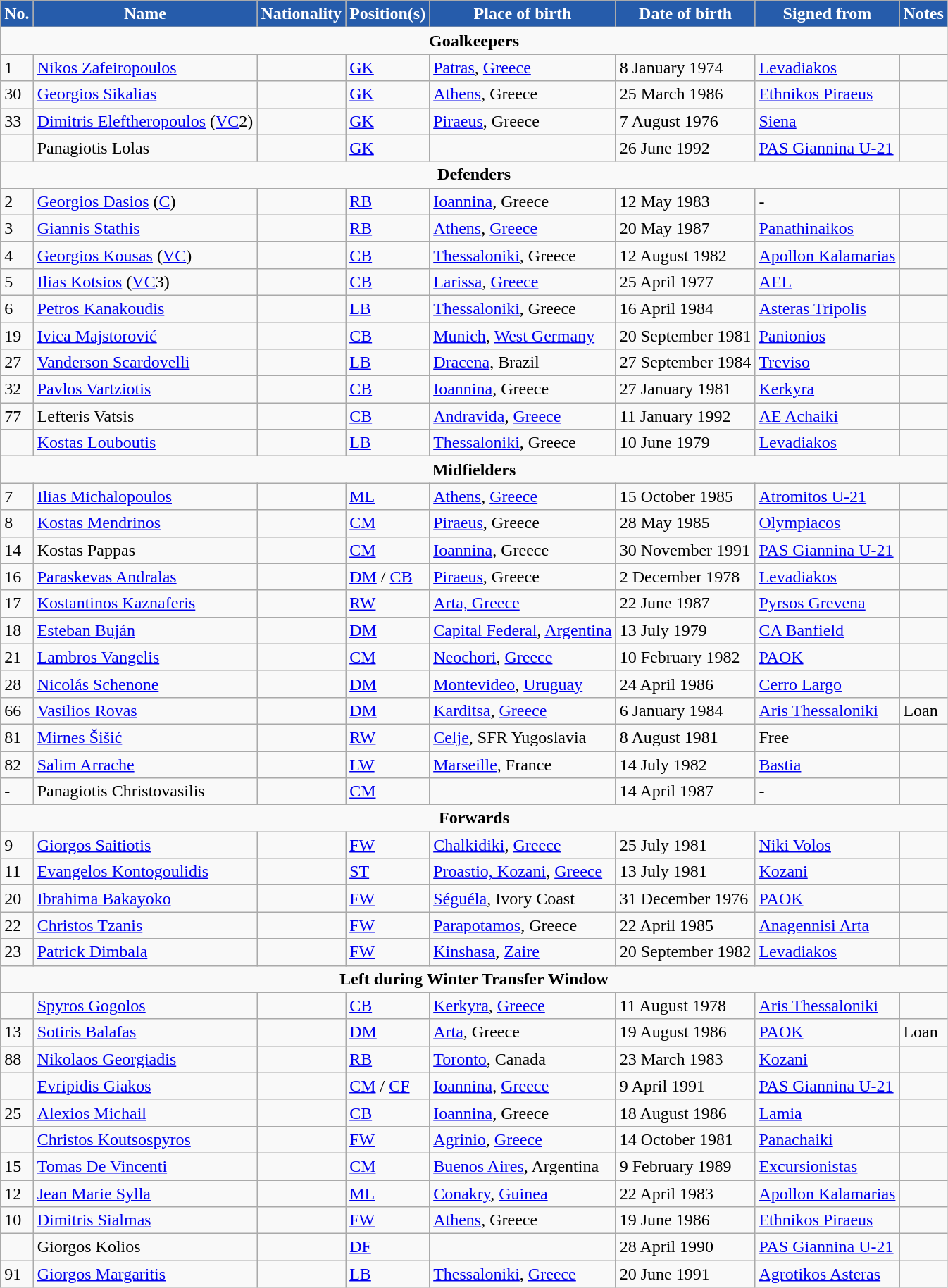<table class="wikitable">
<tr>
<th style="background:#265cab; color:white; text-align:center;">No.</th>
<th style="background:#265cab; color:white; text-align:center;">Name</th>
<th style="background:#265cab; color:white; text-align:center;">Nationality</th>
<th style="background:#265cab; color:white; text-align:center;">Position(s)</th>
<th style="background:#265cab; color:white; text-align:center;">Place of birth</th>
<th style="background:#265cab; color:white; text-align:center;">Date of birth</th>
<th style="background:#265cab; color:white; text-align:center;">Signed from</th>
<th style="background:#265cab; color:white; text-align:center;">Notes</th>
</tr>
<tr>
<td colspan="8" style="text-align:center;"><strong>Goalkeepers</strong></td>
</tr>
<tr>
<td>1</td>
<td><a href='#'>Nikos Zafeiropoulos</a></td>
<td></td>
<td><a href='#'>GK</a></td>
<td><a href='#'>Patras</a>, <a href='#'>Greece</a></td>
<td>8 January 1974</td>
<td> <a href='#'>Levadiakos</a></td>
<td></td>
</tr>
<tr>
<td>30</td>
<td><a href='#'>Georgios Sikalias</a></td>
<td></td>
<td><a href='#'>GK</a></td>
<td><a href='#'>Athens</a>, Greece</td>
<td>25 March 1986</td>
<td> <a href='#'>Ethnikos Piraeus</a></td>
<td></td>
</tr>
<tr>
<td>33</td>
<td><a href='#'>Dimitris Eleftheropoulos</a> (<a href='#'>VC</a>2)</td>
<td></td>
<td><a href='#'>GK</a></td>
<td><a href='#'>Piraeus</a>, Greece</td>
<td>7 August 1976</td>
<td> <a href='#'>Siena</a></td>
<td></td>
</tr>
<tr>
<td></td>
<td>Panagiotis Lolas</td>
<td></td>
<td><a href='#'>GK</a></td>
<td></td>
<td>26 June 1992</td>
<td> <a href='#'>PAS Giannina U-21</a></td>
<td></td>
</tr>
<tr>
<td colspan="8" style="text-align:center;"><strong>Defenders</strong></td>
</tr>
<tr>
<td>2</td>
<td><a href='#'>Georgios Dasios</a> (<a href='#'>C</a>)</td>
<td></td>
<td><a href='#'>RB</a></td>
<td><a href='#'>Ioannina</a>, Greece</td>
<td>12 May 1983</td>
<td>-</td>
<td></td>
</tr>
<tr>
<td>3</td>
<td><a href='#'>Giannis Stathis</a></td>
<td></td>
<td><a href='#'>RB</a></td>
<td><a href='#'>Athens</a>, <a href='#'>Greece</a></td>
<td>20 May 1987</td>
<td> <a href='#'>Panathinaikos</a></td>
<td></td>
</tr>
<tr>
<td>4</td>
<td><a href='#'>Georgios Kousas</a> (<a href='#'>VC</a>)</td>
<td></td>
<td><a href='#'>CB</a></td>
<td><a href='#'>Thessaloniki</a>, Greece</td>
<td>12 August 1982</td>
<td> <a href='#'>Apollon Kalamarias</a></td>
<td></td>
</tr>
<tr>
<td>5</td>
<td><a href='#'>Ilias Kotsios</a> (<a href='#'>VC</a>3)</td>
<td></td>
<td><a href='#'>CB</a></td>
<td><a href='#'>Larissa</a>, <a href='#'>Greece</a></td>
<td>25 April 1977</td>
<td> <a href='#'>AEL</a></td>
<td></td>
</tr>
<tr>
<td>6</td>
<td><a href='#'>Petros Kanakoudis</a></td>
<td></td>
<td><a href='#'>LB</a></td>
<td><a href='#'>Thessaloniki</a>, Greece</td>
<td>16 April 1984</td>
<td> <a href='#'>Asteras Tripolis</a></td>
<td></td>
</tr>
<tr>
<td>19</td>
<td><a href='#'>Ivica Majstorović</a></td>
<td> </td>
<td><a href='#'>CB</a></td>
<td><a href='#'>Munich</a>, <a href='#'>West Germany</a></td>
<td>20 September 1981</td>
<td> <a href='#'>Panionios</a></td>
<td></td>
</tr>
<tr>
<td>27</td>
<td><a href='#'>Vanderson Scardovelli</a></td>
<td> </td>
<td><a href='#'>LB</a></td>
<td><a href='#'>Dracena</a>, Brazil</td>
<td>27 September 1984</td>
<td> <a href='#'>Treviso</a></td>
<td></td>
</tr>
<tr>
<td>32</td>
<td><a href='#'>Pavlos Vartziotis</a></td>
<td></td>
<td><a href='#'>CB</a></td>
<td><a href='#'>Ioannina</a>, Greece</td>
<td>27 January 1981</td>
<td> <a href='#'>Kerkyra</a></td>
<td></td>
</tr>
<tr>
<td>77</td>
<td>Lefteris Vatsis</td>
<td></td>
<td><a href='#'>CB</a></td>
<td><a href='#'>Andravida</a>, <a href='#'>Greece</a></td>
<td>11 January 1992</td>
<td> <a href='#'>AE Achaiki</a></td>
<td></td>
</tr>
<tr>
<td></td>
<td><a href='#'>Kostas Louboutis</a></td>
<td></td>
<td><a href='#'>LB</a></td>
<td><a href='#'>Thessaloniki</a>, Greece</td>
<td>10 June 1979</td>
<td> <a href='#'>Levadiakos</a></td>
<td></td>
</tr>
<tr>
<td colspan="8" style="text-align:center;"><strong>Midfielders</strong></td>
</tr>
<tr>
<td>7</td>
<td><a href='#'>Ilias Michalopoulos</a></td>
<td></td>
<td><a href='#'>ML</a></td>
<td><a href='#'>Athens</a>, <a href='#'>Greece</a></td>
<td>15 October 1985</td>
<td> <a href='#'>Atromitos U-21</a></td>
<td></td>
</tr>
<tr>
<td>8</td>
<td><a href='#'>Kostas Mendrinos</a></td>
<td></td>
<td><a href='#'>CM</a></td>
<td><a href='#'>Piraeus</a>, Greece</td>
<td>28 May 1985</td>
<td> <a href='#'>Olympiacos</a></td>
<td></td>
</tr>
<tr>
<td>14</td>
<td>Kostas Pappas</td>
<td></td>
<td><a href='#'>CM</a></td>
<td><a href='#'>Ioannina</a>, Greece</td>
<td>30 November 1991</td>
<td> <a href='#'>PAS Giannina U-21</a></td>
<td></td>
</tr>
<tr>
<td>16</td>
<td><a href='#'>Paraskevas Andralas</a></td>
<td></td>
<td><a href='#'>DM</a> / <a href='#'>CB</a></td>
<td><a href='#'>Piraeus</a>, Greece</td>
<td>2 December 1978</td>
<td> <a href='#'>Levadiakos</a></td>
<td></td>
</tr>
<tr>
<td>17</td>
<td><a href='#'>Kostantinos Kaznaferis</a></td>
<td></td>
<td><a href='#'>RW</a></td>
<td><a href='#'>Arta, Greece</a></td>
<td>22 June 1987</td>
<td> <a href='#'>Pyrsos Grevena</a></td>
<td></td>
</tr>
<tr>
<td>18</td>
<td><a href='#'>Esteban Buján</a></td>
<td></td>
<td><a href='#'>DM</a></td>
<td><a href='#'>Capital Federal</a>, <a href='#'>Argentina</a></td>
<td>13 July 1979</td>
<td> <a href='#'>CA Banfield</a></td>
<td></td>
</tr>
<tr>
<td>21</td>
<td><a href='#'>Lambros Vangelis</a></td>
<td></td>
<td><a href='#'>CM</a></td>
<td><a href='#'>Neochori</a>, <a href='#'>Greece</a></td>
<td>10 February 1982</td>
<td> <a href='#'>PAOK</a></td>
<td></td>
</tr>
<tr>
<td>28</td>
<td><a href='#'>Nicolás Schenone</a></td>
<td></td>
<td><a href='#'>DM</a></td>
<td><a href='#'>Montevideo</a>, <a href='#'>Uruguay</a></td>
<td>24 April 1986</td>
<td> <a href='#'>Cerro Largo</a></td>
<td></td>
</tr>
<tr>
<td>66</td>
<td><a href='#'>Vasilios Rovas</a></td>
<td></td>
<td><a href='#'>DM</a></td>
<td><a href='#'>Karditsa</a>, <a href='#'>Greece</a></td>
<td>6 January 1984</td>
<td> <a href='#'>Aris Thessaloniki</a></td>
<td>Loan</td>
</tr>
<tr>
<td>81</td>
<td><a href='#'>Mirnes Šišić</a></td>
<td></td>
<td><a href='#'>RW</a></td>
<td><a href='#'>Celje</a>, SFR Yugoslavia</td>
<td>8 August 1981</td>
<td>Free</td>
<td></td>
</tr>
<tr>
<td>82</td>
<td><a href='#'>Salim Arrache</a></td>
<td></td>
<td><a href='#'>LW</a></td>
<td><a href='#'>Marseille</a>, France</td>
<td>14 July 1982</td>
<td> <a href='#'>Bastia</a></td>
<td></td>
</tr>
<tr>
<td>-</td>
<td>Panagiotis Christovasilis</td>
<td></td>
<td><a href='#'>CM</a></td>
<td></td>
<td>14 April 1987</td>
<td>-</td>
<td></td>
</tr>
<tr>
<td colspan="8" style="text-align:center;"><strong>Forwards</strong></td>
</tr>
<tr>
<td>9</td>
<td><a href='#'>Giorgos Saitiotis</a></td>
<td></td>
<td><a href='#'>FW</a></td>
<td><a href='#'>Chalkidiki</a>, <a href='#'>Greece</a></td>
<td>25 July 1981</td>
<td> <a href='#'>Niki Volos</a></td>
<td></td>
</tr>
<tr>
<td>11</td>
<td><a href='#'>Evangelos Kontogoulidis</a></td>
<td></td>
<td><a href='#'>ST</a></td>
<td><a href='#'>Proastio, Kozani</a>, <a href='#'>Greece</a></td>
<td>13 July 1981</td>
<td> <a href='#'>Kozani</a></td>
<td></td>
</tr>
<tr>
<td>20</td>
<td><a href='#'>Ibrahima Bakayoko</a></td>
<td></td>
<td><a href='#'>FW</a></td>
<td><a href='#'>Séguéla</a>, Ivory Coast</td>
<td>31 December 1976</td>
<td> <a href='#'>PAOK</a></td>
<td></td>
</tr>
<tr>
<td>22</td>
<td><a href='#'>Christos Tzanis</a></td>
<td></td>
<td><a href='#'>FW</a></td>
<td><a href='#'>Parapotamos</a>, Greece</td>
<td>22 April 1985</td>
<td> <a href='#'>Anagennisi Arta</a></td>
<td></td>
</tr>
<tr>
<td>23</td>
<td><a href='#'>Patrick Dimbala</a></td>
<td> </td>
<td><a href='#'>FW</a></td>
<td><a href='#'>Kinshasa</a>, <a href='#'>Zaire</a></td>
<td>20 September 1982</td>
<td> <a href='#'>Levadiakos</a></td>
<td></td>
</tr>
<tr>
<td colspan="8" style="text-align:center;"><strong>Left during Winter Transfer Window</strong></td>
</tr>
<tr>
<td></td>
<td><a href='#'>Spyros Gogolos</a></td>
<td></td>
<td><a href='#'>CB</a></td>
<td><a href='#'>Kerkyra</a>, <a href='#'>Greece</a></td>
<td>11 August 1978</td>
<td> <a href='#'>Aris Thessaloniki</a></td>
<td></td>
</tr>
<tr>
<td>13</td>
<td><a href='#'>Sotiris Balafas</a></td>
<td></td>
<td><a href='#'>DM</a></td>
<td><a href='#'>Arta</a>, Greece</td>
<td>19 August 1986</td>
<td> <a href='#'>PAOK</a></td>
<td>Loan</td>
</tr>
<tr>
<td>88</td>
<td><a href='#'>Nikolaos Georgiadis</a></td>
<td></td>
<td><a href='#'>RB</a></td>
<td><a href='#'>Toronto</a>, Canada</td>
<td>23 March 1983</td>
<td> <a href='#'>Kozani</a></td>
<td></td>
</tr>
<tr>
<td></td>
<td><a href='#'>Evripidis Giakos</a></td>
<td></td>
<td><a href='#'>CM</a> / <a href='#'>CF</a></td>
<td><a href='#'>Ioannina</a>, <a href='#'>Greece</a></td>
<td>9 April 1991</td>
<td> <a href='#'>PAS Giannina U-21</a></td>
<td></td>
</tr>
<tr>
<td>25</td>
<td><a href='#'>Alexios Michail</a></td>
<td></td>
<td><a href='#'>CB</a></td>
<td><a href='#'>Ioannina</a>, Greece</td>
<td>18 August 1986</td>
<td> <a href='#'>Lamia</a></td>
<td></td>
</tr>
<tr>
<td></td>
<td><a href='#'>Christos Koutsospyros</a></td>
<td></td>
<td><a href='#'>FW</a></td>
<td><a href='#'>Agrinio</a>, <a href='#'>Greece</a></td>
<td>14 October 1981</td>
<td> <a href='#'>Panachaiki</a></td>
<td></td>
</tr>
<tr>
<td>15</td>
<td><a href='#'>Tomas De Vincenti</a></td>
<td></td>
<td><a href='#'>CM</a></td>
<td><a href='#'>Buenos Aires</a>, Argentina</td>
<td>9 February 1989</td>
<td> <a href='#'>Excursionistas</a></td>
<td></td>
</tr>
<tr>
<td>12</td>
<td><a href='#'>Jean Marie Sylla</a></td>
<td></td>
<td><a href='#'>ML</a></td>
<td><a href='#'>Conakry</a>, <a href='#'>Guinea</a></td>
<td>22 April 1983</td>
<td> <a href='#'>Apollon Kalamarias</a></td>
<td></td>
</tr>
<tr>
<td>10</td>
<td><a href='#'>Dimitris Sialmas</a></td>
<td></td>
<td><a href='#'>FW</a></td>
<td><a href='#'>Athens</a>, Greece</td>
<td>19 June 1986</td>
<td> <a href='#'>Ethnikos Piraeus</a></td>
<td></td>
</tr>
<tr>
<td></td>
<td>Giorgos Kolios</td>
<td></td>
<td><a href='#'>DF</a></td>
<td></td>
<td>28 April 1990</td>
<td> <a href='#'>PAS Giannina U-21</a></td>
<td></td>
</tr>
<tr>
<td>91</td>
<td><a href='#'>Giorgos Margaritis</a></td>
<td></td>
<td><a href='#'>LB</a></td>
<td><a href='#'>Thessaloniki</a>, <a href='#'>Greece</a></td>
<td>20 June 1991</td>
<td> <a href='#'>Agrotikos Asteras</a></td>
<td></td>
</tr>
</table>
